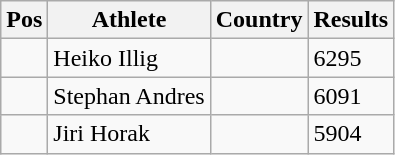<table class="wikitable wikble">
<tr>
<th>Pos</th>
<th>Athlete</th>
<th>Country</th>
<th>Results</th>
</tr>
<tr>
<td align="center"></td>
<td>Heiko Illig</td>
<td></td>
<td>6295</td>
</tr>
<tr>
<td align="center"></td>
<td>Stephan Andres</td>
<td></td>
<td>6091</td>
</tr>
<tr>
<td align="center"></td>
<td>Jiri Horak</td>
<td></td>
<td>5904</td>
</tr>
</table>
